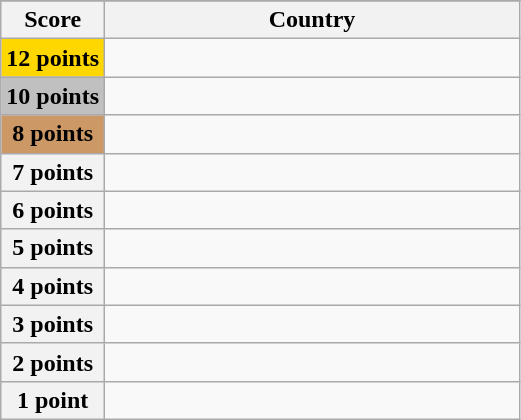<table class="wikitable">
<tr>
</tr>
<tr>
<th scope="col" width="20%">Score</th>
<th scope="col">Country</th>
</tr>
<tr>
<th scope="row" style="background:gold">12 points</th>
<td></td>
</tr>
<tr>
<th scope="row" style="background:silver">10 points</th>
<td></td>
</tr>
<tr>
<th scope="row" style="background:#CC9966">8 points</th>
<td></td>
</tr>
<tr>
<th scope="row">7 points</th>
<td></td>
</tr>
<tr>
<th scope="row">6 points</th>
<td></td>
</tr>
<tr>
<th scope="row">5 points</th>
<td></td>
</tr>
<tr>
<th scope="row">4 points</th>
<td></td>
</tr>
<tr>
<th scope="row">3 points</th>
<td></td>
</tr>
<tr>
<th scope="row">2 points</th>
<td></td>
</tr>
<tr>
<th scope="row">1 point</th>
<td></td>
</tr>
</table>
